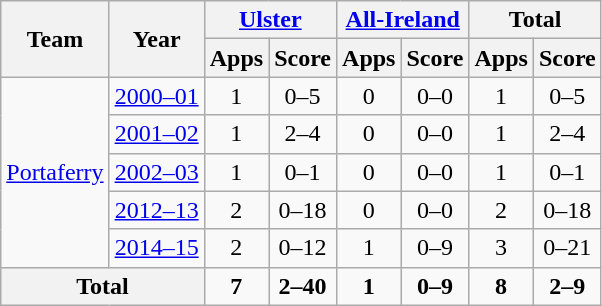<table class="wikitable" style="text-align:center">
<tr>
<th rowspan="2">Team</th>
<th rowspan="2">Year</th>
<th colspan="2"><a href='#'>Ulster</a></th>
<th colspan="2"><a href='#'>All-Ireland</a></th>
<th colspan="2">Total</th>
</tr>
<tr>
<th>Apps</th>
<th>Score</th>
<th>Apps</th>
<th>Score</th>
<th>Apps</th>
<th>Score</th>
</tr>
<tr>
<td rowspan="5"><a href='#'>Portaferry</a></td>
<td><a href='#'>2000–01</a></td>
<td>1</td>
<td>0–5</td>
<td>0</td>
<td>0–0</td>
<td>1</td>
<td>0–5</td>
</tr>
<tr>
<td><a href='#'>2001–02</a></td>
<td>1</td>
<td>2–4</td>
<td>0</td>
<td>0–0</td>
<td>1</td>
<td>2–4</td>
</tr>
<tr>
<td><a href='#'>2002–03</a></td>
<td>1</td>
<td>0–1</td>
<td>0</td>
<td>0–0</td>
<td>1</td>
<td>0–1</td>
</tr>
<tr>
<td><a href='#'>2012–13</a></td>
<td>2</td>
<td>0–18</td>
<td>0</td>
<td>0–0</td>
<td>2</td>
<td>0–18</td>
</tr>
<tr>
<td><a href='#'>2014–15</a></td>
<td>2</td>
<td>0–12</td>
<td>1</td>
<td>0–9</td>
<td>3</td>
<td>0–21</td>
</tr>
<tr>
<th colspan="2">Total</th>
<td><strong>7</strong></td>
<td><strong>2–40</strong></td>
<td><strong>1</strong></td>
<td><strong>0–9</strong></td>
<td><strong>8</strong></td>
<td><strong>2–9</strong></td>
</tr>
</table>
